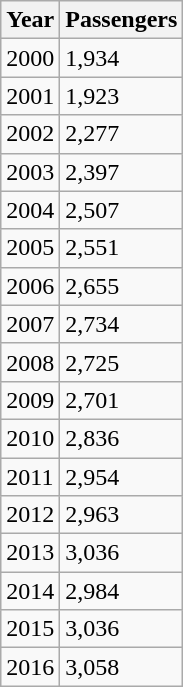<table class="wikitable">
<tr>
<th>Year</th>
<th>Passengers</th>
</tr>
<tr>
<td>2000</td>
<td>1,934</td>
</tr>
<tr>
<td>2001</td>
<td>1,923</td>
</tr>
<tr>
<td>2002</td>
<td>2,277</td>
</tr>
<tr>
<td>2003</td>
<td>2,397</td>
</tr>
<tr>
<td>2004</td>
<td>2,507</td>
</tr>
<tr>
<td>2005</td>
<td>2,551</td>
</tr>
<tr>
<td>2006</td>
<td>2,655</td>
</tr>
<tr>
<td>2007</td>
<td>2,734</td>
</tr>
<tr>
<td>2008</td>
<td>2,725</td>
</tr>
<tr>
<td>2009</td>
<td>2,701</td>
</tr>
<tr>
<td>2010</td>
<td>2,836</td>
</tr>
<tr>
<td>2011</td>
<td>2,954</td>
</tr>
<tr>
<td>2012</td>
<td>2,963</td>
</tr>
<tr>
<td>2013</td>
<td>3,036</td>
</tr>
<tr>
<td>2014</td>
<td>2,984</td>
</tr>
<tr>
<td>2015</td>
<td>3,036</td>
</tr>
<tr>
<td>2016</td>
<td>3,058</td>
</tr>
</table>
